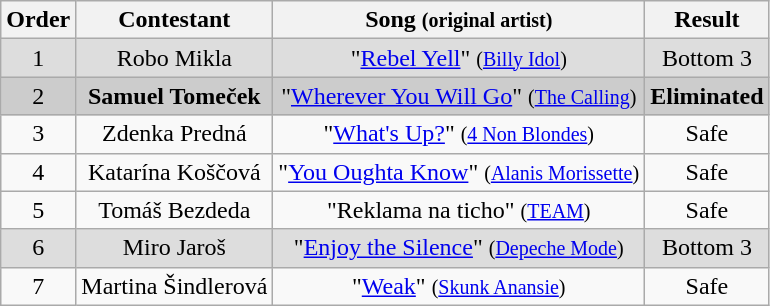<table class="wikitable plainrowheaders" style="text-align:center;">
<tr>
<th scope="col">Order</th>
<th scope="col">Contestant</th>
<th scope="col">Song <small>(original artist)</small></th>
<th scope="col">Result</th>
</tr>
<tr bgcolor="#DDDDDD">
<td>1</td>
<td>Robo Mikla</td>
<td>"<a href='#'>Rebel Yell</a>" <small>(<a href='#'>Billy Idol</a>)</small></td>
<td>Bottom 3</td>
</tr>
<tr style="background:#ccc;">
<td>2</td>
<td><strong>Samuel Tomeček</strong></td>
<td>"<a href='#'>Wherever You Will Go</a>" <small>(<a href='#'>The Calling</a>)</small></td>
<td><strong>Eliminated</strong></td>
</tr>
<tr>
<td>3</td>
<td>Zdenka Predná</td>
<td>"<a href='#'>What's Up?</a>" <small>(<a href='#'>4 Non Blondes</a>)</small></td>
<td>Safe</td>
</tr>
<tr>
<td>4</td>
<td>Katarína Koščová</td>
<td>"<a href='#'>You Oughta Know</a>" <small>(<a href='#'>Alanis Morissette</a>)</small></td>
<td>Safe</td>
</tr>
<tr>
<td>5</td>
<td>Tomáš Bezdeda</td>
<td>"Reklama na ticho" <small>(<a href='#'>TEAM</a>)</small></td>
<td>Safe</td>
</tr>
<tr bgcolor="#DDDDDD">
<td>6</td>
<td>Miro Jaroš</td>
<td>"<a href='#'>Enjoy the Silence</a>" <small>(<a href='#'>Depeche Mode</a>)</small></td>
<td>Bottom 3</td>
</tr>
<tr>
<td>7</td>
<td>Martina Šindlerová</td>
<td>"<a href='#'>Weak</a>" <small>(<a href='#'>Skunk Anansie</a>)</small></td>
<td>Safe</td>
</tr>
</table>
